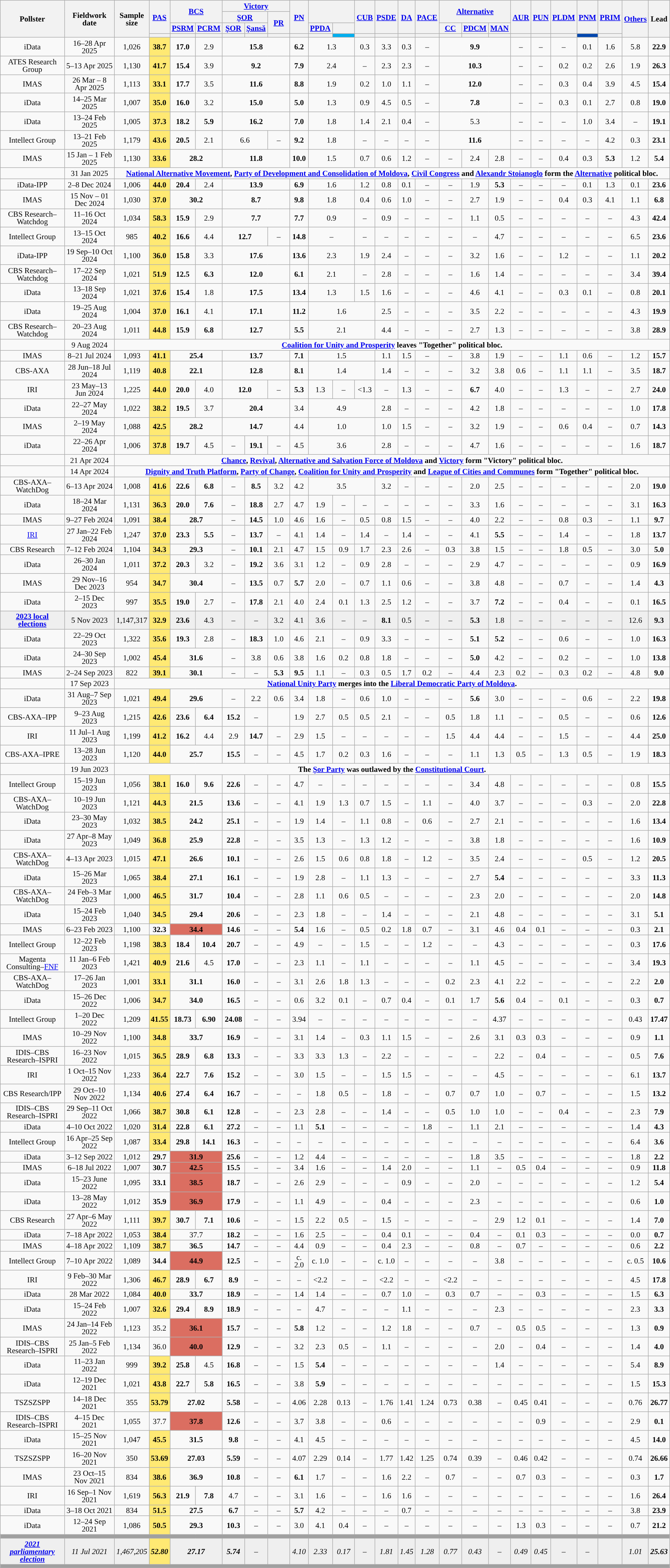<table class="wikitable sortable" style="text-align:center;font-size:90%;line-height:14px;">
<tr>
<th rowspan="4">Pollster</th>
<th rowspan="4">Fieldwork date</th>
<th rowspan="4">Sample<br>size</th>
<th rowspan="3"><a href='#'>PAS</a></th>
<th colspan="2" rowspan="2"><a href='#'>BCS</a></th>
<th colspan="3"><a href='#'>Victory</a></th>
<th rowspan="3"><a href='#'>PN</a></th>
<th colspan="2" rowspan="2"></th>
<th rowspan="3"><a href='#'>CUB</a></th>
<th rowspan="3"><a href='#'>PSDE</a></th>
<th rowspan="3"><a href='#'>DA</a></th>
<th rowspan="3"><a href='#'>PACE</a></th>
<th colspan="3" rowspan="2"><a href='#'>Alternative</a></th>
<th rowspan="3"><a href='#'>AUR</a></th>
<th rowspan="3"><a href='#'>PUN</a></th>
<th rowspan="3"><a href='#'>PLDM</a></th>
<th rowspan="3"><a href='#'>PNM</a></th>
<th rowspan="3"><a href='#'>PRIM</a></th>
<th rowspan="4"><a href='#'>Others</a></th>
<th rowspan="4">Lead</th>
</tr>
<tr style="background-color:#E9E9E9">
<th colspan="2" style="width:35px;"><a href='#'>ȘOR</a></th>
<th rowspan="2" style="width:35px;"><a href='#'>PR</a></th>
</tr>
<tr style="background-color:#E9E9E9">
<th style="width:35px;"><a href='#'>PSRM</a></th>
<th style="width:35px;"><a href='#'>PCRM</a></th>
<th style="width:35px;"><a href='#'>ȘOR</a></th>
<th style="width:35px;"><a href='#'>Șansă</a></th>
<th style="width:35px;"><a href='#'>PPDA</a></th>
<th style="width:35px;"></th>
<th style="width:35px;"><a href='#'>CC</a></th>
<th style="width:35px;"><a href='#'>PDCM</a></th>
<th style="width:35px;"><a href='#'>MAN</a></th>
</tr>
<tr>
<th class="unsortable" style="color:inherit;background:"></th>
<th class="unsortable" style="color:inherit;background:"></th>
<th class="unsortable" style="color:inherit;background:"></th>
<th class="unsortable" style="color:inherit;background:"></th>
<th class="unsortable" style="color:inherit;background:"></th>
<th class="unsortable" style="color:inherit;background:"></th>
<th class="unsortable" style="color:inherit;background:"></th>
<th class="unsortable" style="color:inherit;background:"></th>
<th class="unsortable" style="color:inherit;background:#00aeef;"></th>
<th class="unsortable" style="color:inherit;background:"></th>
<th class="unsortable" style="color:inherit;background:"></th>
<th class="unsortable" style="color:inherit;background:"></th>
<th class="unsortable" style="color:inherit;background:"></th>
<th class="unsortable" style="color:inherit;background:"></th>
<th class="unsortable" style="color:inherit;background:"></th>
<th class="unsortable" style="color:inherit;background:"></th>
<th class="unsortable" style="color:inherit;background:"></th>
<th class="unsortable" style="color:inherit;background:"></th>
<th class="unsortable" style="color:inherit;background:"></th>
<th class="unsortable" style="color:inherit;background:#0046AE;"></th>
<th class="unsortable" style="color:inherit;background:"></th>
</tr>
<tr>
<td>iData</td>
<td>16–28 Apr 2025</td>
<td>1,026</td>
<td style="background:#ffe973"><strong>38.7</strong><br></td>
<td><strong>17.0<br></strong></td>
<td>2.9<br></td>
<td colspan="3"><strong>15.8<br></strong></td>
<td><strong>6.2<br></strong></td>
<td colspan="2">1.3<br></td>
<td>0.3<br></td>
<td>3.3<br></td>
<td>0.3<br></td>
<td>–</td>
<td colspan="3"><strong>9.9<br></strong></td>
<td>–</td>
<td>–</td>
<td>–</td>
<td>0.1<br></td>
<td>1.6<br></td>
<td>5.8<br></td>
<td style="background:"><strong>22.9</strong></td>
</tr>
<tr>
<td>ATES Research Group</td>
<td data-sort-value="2025-04-13">5–13 Apr 2025</td>
<td>1,130</td>
<td style="background:#ffe973"><strong>41.7</strong></td>
<td><strong>15.4</strong></td>
<td>3.9</td>
<td colspan="3"><strong>9.2</strong></td>
<td><strong>7.9</strong></td>
<td colspan="2">2.4</td>
<td>–</td>
<td>2.3</td>
<td>2.3</td>
<td>–</td>
<td colspan="3"><strong>10.3</strong></td>
<td>–</td>
<td>–</td>
<td>0.2</td>
<td>0.2</td>
<td>2.6</td>
<td>1.9</td>
<td style="background:"><strong>26.3</strong></td>
</tr>
<tr>
<td>IMAS</td>
<td data-sort-value="2025-04-08">26 Mar – 8 Apr 2025</td>
<td>1,113</td>
<td style="background:#ffe973"><strong>33.1</strong></td>
<td><strong>17.7</strong></td>
<td>3.5</td>
<td colspan="3"><strong>11.6</strong></td>
<td><strong>8.8</strong></td>
<td colspan="2">1.9</td>
<td>0.2</td>
<td>1.0</td>
<td>1.1</td>
<td>–</td>
<td colspan="3"><strong>12.0</strong></td>
<td>–</td>
<td>–</td>
<td>0.3</td>
<td>0.4</td>
<td>3.9</td>
<td>4.5</td>
<td style="background:"><strong>15.4</strong></td>
</tr>
<tr>
<td>iData</td>
<td data-sort-value="2025-03-25">14–25 Mar 2025</td>
<td>1,007</td>
<td style="background:#ffe973"><strong>35.0</strong><br></td>
<td><strong>16.0</strong><br></td>
<td>3.2<br></td>
<td colspan="3"><strong>15.0</strong><br></td>
<td><strong>5.0</strong><br></td>
<td colspan="2">1.3<br></td>
<td>0.9<br></td>
<td>4.5<br></td>
<td>0.5<br></td>
<td>–</td>
<td colspan="3"><strong>7.8</strong><br></td>
<td>–</td>
<td>–</td>
<td>0.3<br></td>
<td>0.1<br></td>
<td>2.7<br></td>
<td>0.8<br></td>
<td style="background:"><strong>19.0</strong></td>
</tr>
<tr>
<td>iData</td>
<td data-sort-value="2025-02-24">13–24 Feb 2025</td>
<td>1,005</td>
<td style="background:#ffe973"><strong>37.3</strong><br></td>
<td><strong>18.2</strong><br></td>
<td><strong>5.9</strong><br></td>
<td colspan="3"><strong>16.2</strong><br></td>
<td><strong>7.0</strong><br></td>
<td colspan="2">1.8<br></td>
<td>1.4<br></td>
<td>2.1<br></td>
<td>0.4<br></td>
<td>–</td>
<td colspan="3">5.3<br></td>
<td>–</td>
<td>–</td>
<td>–</td>
<td>1.0<br></td>
<td>3.4<br></td>
<td>–</td>
<td style="background:"><strong>19.1</strong></td>
</tr>
<tr>
<td>Intellect Group</td>
<td data-sort-value="2025-02-21">13–21 Feb 2025</td>
<td>1,179</td>
<td style="background:#ffe973"><strong>43.6</strong></td>
<td><strong>20.5</strong></td>
<td>2.1</td>
<td colspan="2">6.6</td>
<td>–</td>
<td><strong>9.2</strong></td>
<td colspan="2">1.8</td>
<td>–</td>
<td>–</td>
<td>–</td>
<td>–</td>
<td colspan="3"><strong>11.6</strong></td>
<td>–</td>
<td>–</td>
<td>–</td>
<td>–</td>
<td>4.2</td>
<td>0.3</td>
<td style="background:"><strong>23.1</strong></td>
</tr>
<tr>
<td>IMAS</td>
<td data-sort-value="2025-02-01">15 Jan – 1 Feb 2025</td>
<td>1,130</td>
<td style="background:#ffe973"><strong>33.6</strong></td>
<td colspan="2"><strong>28.2</strong></td>
<td colspan="3"><strong>11.8</strong></td>
<td><strong>10.0</strong></td>
<td colspan="2">1.5</td>
<td>0.7</td>
<td>0.6</td>
<td>1.2</td>
<td>–</td>
<td>–</td>
<td>2.4</td>
<td>2.8</td>
<td>–</td>
<td>–</td>
<td>0.4</td>
<td>0.3</td>
<td><strong>5.3</strong></td>
<td>1.2</td>
<td style="background:"><strong>5.4</strong></td>
</tr>
<tr>
<td></td>
<td data-sort-value="2025-01-31">31 Jan 2025</td>
<td colspan="26"><strong><a href='#'>National Alternative Movement</a>, <a href='#'>Party of Development and Consolidation of Moldova</a>, <a href='#'>Civil Congress</a> and <a href='#'>Alexandr Stoianoglo</a> form the <a href='#'>Alternative</a> political bloc.</strong></td>
</tr>
<tr>
<td>iData-IPP</td>
<td data-sort-value="2024-12-08">2–8 Dec 2024</td>
<td>1,006</td>
<td style="background:#ffe973"><strong>44.0</strong><br></td>
<td><strong>20.4</strong><br></td>
<td>2.4<br></td>
<td colspan="3"><strong>13.9</strong><br></td>
<td><strong>6.9</strong><br></td>
<td colspan="2">1.6<br></td>
<td>1.2<br></td>
<td>0.8<br></td>
<td>0.1<br></td>
<td>–</td>
<td>–</td>
<td>1.9<br></td>
<td><strong>5.3</strong><br></td>
<td>–</td>
<td>–</td>
<td>–</td>
<td>0.1<br></td>
<td>1.3<br></td>
<td>0.1<br></td>
<td style="background:"><strong>23.6</strong></td>
</tr>
<tr>
<td>IMAS</td>
<td data-sort-value="2024-07-21">15 Nov – 01 Dec 2024</td>
<td>1,030</td>
<td style="background:#ffe973"><strong>37.0</strong></td>
<td colspan="2"><strong>30.2</strong></td>
<td colspan="3"><strong>8.7</strong></td>
<td><strong>9.8</strong></td>
<td colspan="2">1.8</td>
<td>0.4</td>
<td>0.6</td>
<td>1.0</td>
<td>–</td>
<td>–</td>
<td>2.7</td>
<td>1.9</td>
<td>–</td>
<td>–</td>
<td>0.4</td>
<td>0.3</td>
<td>4.1</td>
<td>1.1</td>
<td style="background:"><strong>6.8</strong></td>
</tr>
<tr>
<td>CBS Research–Watchdog</td>
<td data-sort-value="2024-10-16">11–16 Oct 2024</td>
<td>1,034</td>
<td style="background:#ffe973"><strong>58.3</strong></td>
<td><strong>15.9</strong></td>
<td>2.9</td>
<td colspan="3"><strong>7.7</strong></td>
<td><strong>7.7</strong></td>
<td colspan="2">0.9</td>
<td>–</td>
<td>0.9</td>
<td>–</td>
<td>–</td>
<td>–</td>
<td>1.1</td>
<td>0.5</td>
<td>–</td>
<td>–</td>
<td>–</td>
<td>–</td>
<td>–</td>
<td>4.3</td>
<td style="background:"><strong>42.4</strong></td>
</tr>
<tr>
<td>Intellect Group</td>
<td data-sort-value="2024-10-15">13–15 Oct 2024</td>
<td>985</td>
<td style="background:#ffe973"><strong>40.2</strong></td>
<td><strong>16.6</strong></td>
<td>4.4</td>
<td colspan="2"><strong>12.7</strong></td>
<td>–</td>
<td><strong>14.8</strong></td>
<td colspan="2">–</td>
<td>–</td>
<td>–</td>
<td>–</td>
<td>–</td>
<td>–</td>
<td>–</td>
<td>4.7</td>
<td>–</td>
<td>–</td>
<td>–</td>
<td>–</td>
<td>–</td>
<td>6.5</td>
<td style="background:"><strong>23.6</strong></td>
</tr>
<tr>
<td>iData-IPP</td>
<td data-sort-value="2024-10-10">19 Sep–10 Oct 2024</td>
<td>1,100</td>
<td style="background:#ffe973"><strong>36.0</strong></td>
<td><strong>15.8</strong></td>
<td>3.3</td>
<td colspan="3"><strong>17.6</strong></td>
<td><strong>13.6</strong></td>
<td colspan="2">2.3</td>
<td>1.9</td>
<td>2.4</td>
<td>–</td>
<td>–</td>
<td>–</td>
<td>3.2</td>
<td>1.6</td>
<td>–</td>
<td>–</td>
<td>1.2</td>
<td>–</td>
<td>–</td>
<td>1.1</td>
<td style="background:"><strong>20.2</strong></td>
</tr>
<tr>
<td>CBS Research–Watchdog</td>
<td data-sort-value="2024-09-22">17–22 Sep 2024</td>
<td>1,021</td>
<td style="background:#ffe973"><strong>51.9</strong></td>
<td><strong>12.5</strong></td>
<td><strong>6.3</strong></td>
<td colspan="3"><strong>12.0</strong></td>
<td><strong>6.1</strong></td>
<td colspan="2">2.1</td>
<td>–</td>
<td>2.8</td>
<td>–</td>
<td>–</td>
<td>–</td>
<td>1.6</td>
<td>1.4</td>
<td>–</td>
<td>–</td>
<td>–</td>
<td>–</td>
<td>–</td>
<td>3.4</td>
<td style="background:"><strong>39.4</strong></td>
</tr>
<tr>
<td>iData</td>
<td data-sort-value="2024-09-18">13–18 Sep 2024</td>
<td>1,021</td>
<td style="background:#ffe973"><strong>37.6</strong><br></td>
<td><strong>15.4</strong><br></td>
<td>1.8<br></td>
<td colspan="3"><strong>17.5</strong><br></td>
<td><strong>13.4</strong><br></td>
<td colspan="2">1.3<br></td>
<td>1.5<br></td>
<td>1.6<br></td>
<td>–</td>
<td>–</td>
<td>–</td>
<td>4.6<br></td>
<td>4.1<br></td>
<td>–</td>
<td>–</td>
<td>0.3<br></td>
<td>0.1<br></td>
<td>–</td>
<td>0.8<br></td>
<td style="background:"><strong>20.1</strong></td>
</tr>
<tr>
<td>iData</td>
<td data-sort-value="2024-08-25">19–25 Aug 2024</td>
<td>1,004</td>
<td style="background:#ffe973"><strong>37.0</strong><br></td>
<td><strong>16.1</strong><br></td>
<td>4.1<br></td>
<td colspan="3"><strong>17.1</strong><br></td>
<td><strong>11.2</strong><br></td>
<td colspan="3">1.6<br></td>
<td>2.5<br></td>
<td>–</td>
<td>–</td>
<td>–</td>
<td>3.5<br></td>
<td>2.2<br></td>
<td>–</td>
<td>–</td>
<td>–</td>
<td>–</td>
<td>–</td>
<td>4.3<br></td>
<td style="background:"><strong>19.9</strong></td>
</tr>
<tr>
<td>CBS Research–Watchdog</td>
<td data-sort-value="2024-08-23">20–23 Aug 2024</td>
<td>1,011</td>
<td style="background:#ffe973"><strong>44.8</strong></td>
<td><strong>15.9</strong></td>
<td><strong>6.8</strong></td>
<td colspan="3"><strong>12.7</strong></td>
<td><strong>5.5</strong></td>
<td colspan="3">2.1</td>
<td>4.4</td>
<td>–</td>
<td>–</td>
<td>–</td>
<td>2.7</td>
<td>1.3</td>
<td>–</td>
<td>–</td>
<td>–</td>
<td>–</td>
<td>–</td>
<td>3.8</td>
<td style="background:"><strong>28.9</strong></td>
</tr>
<tr>
<td></td>
<td data-sort-value="2024-08-09">9 Aug 2024</td>
<td colspan="26"><strong><a href='#'>Coalition for Unity and Prosperity</a> leaves "Together" political bloc.</strong></td>
</tr>
<tr>
<td>IMAS</td>
<td data-sort-value="2024-07-21">8–21 Jul 2024</td>
<td>1,093</td>
<td style="background:#ffe973"><strong>41.1</strong></td>
<td colspan="2"><strong>25.4</strong></td>
<td colspan="3"><strong>13.7</strong></td>
<td><strong>7.1</strong></td>
<td colspan="3">1.5</td>
<td>1.1</td>
<td>1.5</td>
<td>–</td>
<td>–</td>
<td>3.8</td>
<td>1.9</td>
<td>–</td>
<td>–</td>
<td>1.1</td>
<td>0.6</td>
<td>–</td>
<td>1.2</td>
<td style="background:"><strong>15.7</strong></td>
</tr>
<tr>
<td>CBS-AXA</td>
<td data-sort-value="2024-07-18">28 Jun–18 Jul 2024</td>
<td>1,119</td>
<td style="background:#ffe973"><strong>40.8</strong></td>
<td colspan="2"><strong>22.1</strong></td>
<td colspan="3"><strong>12.8</strong></td>
<td><strong>8.1</strong></td>
<td colspan="3">1.4</td>
<td>1.4</td>
<td>–</td>
<td>–</td>
<td>–</td>
<td>3.2</td>
<td>3.8</td>
<td>0.6</td>
<td>–</td>
<td>1.1</td>
<td>1.1</td>
<td>–</td>
<td>3.5</td>
<td style="background:"><strong>18.7</strong></td>
</tr>
<tr>
<td>IRI</td>
<td data-sort-value="2024-06-13">23 May–13 Jun 2024</td>
<td>1,225</td>
<td style="background:#ffe973"><strong>44.0</strong></td>
<td><strong>20.0</strong></td>
<td>4.0</td>
<td colspan="2"><strong>12.0</strong></td>
<td>–</td>
<td><strong>5.3</strong></td>
<td>1.3</td>
<td>–</td>
<td><1.3</td>
<td>–</td>
<td>1.3</td>
<td>–</td>
<td>–</td>
<td><strong>6.7</strong></td>
<td>4.0</td>
<td>–</td>
<td>–</td>
<td>1.3</td>
<td>–</td>
<td>–</td>
<td>2.7</td>
<td style="background:"><strong>24.0</strong></td>
</tr>
<tr>
<td>iData</td>
<td data-sort-value="2024-05-27">22–27 May 2024</td>
<td>1,022</td>
<td style="background:#ffe973"><strong>38.2</strong><br></td>
<td><strong>19.5</strong><br></td>
<td>3.7<br></td>
<td colspan="3"><strong>20.4</strong><br></td>
<td>3.4<br></td>
<td colspan="3">4.9<br></td>
<td>2.8<br></td>
<td>–</td>
<td>–</td>
<td>–</td>
<td>4.2<br></td>
<td>1.8<br></td>
<td>–</td>
<td>–</td>
<td>–</td>
<td>–</td>
<td>–</td>
<td>1.0<br></td>
<td style="background:"><strong>17.8</strong></td>
</tr>
<tr>
<td>IMAS</td>
<td data-sort-value="2024-05-19">2–19 May 2024</td>
<td>1,088</td>
<td style="background:#ffe973"><strong>42.5</strong></td>
<td colspan="2"><strong>28.2</strong></td>
<td colspan="3"><strong>14.7</strong></td>
<td>4.4</td>
<td colspan="3">1.0</td>
<td>1.0</td>
<td>1.5</td>
<td>–</td>
<td>–</td>
<td>3.2</td>
<td>1.9</td>
<td>–</td>
<td>–</td>
<td>0.6</td>
<td>0.4</td>
<td>–</td>
<td>0.7</td>
<td style="background:"><strong>14.3</strong></td>
</tr>
<tr>
<td>iData</td>
<td data-sort-value="2024-04-26">22–26 Apr 2024</td>
<td>1,006</td>
<td style="background:#ffe973"><strong>37.8</strong><br></td>
<td><strong>19.7</strong><br></td>
<td>4.5<br></td>
<td>–</td>
<td><strong>19.1</strong><br></td>
<td>–</td>
<td>4.5<br></td>
<td colspan="3">3.6<br></td>
<td>2.8<br></td>
<td>–</td>
<td>–</td>
<td>–</td>
<td>4.7<br></td>
<td>1.6<br></td>
<td>–</td>
<td>–</td>
<td>–</td>
<td>–</td>
<td>–</td>
<td>1.6<br></td>
<td style="background:"><strong>18.7</strong></td>
</tr>
<tr>
<td></td>
<td data-sort-value="2024-04-21">21 Apr 2024</td>
<td colspan="26"><strong><a href='#'>Chance</a>, <a href='#'>Revival</a>, <a href='#'>Alternative and Salvation Force of Moldova</a> and <a href='#'>Victory</a> form "Victory" political bloc.</strong></td>
</tr>
<tr>
<td></td>
<td data-sort-value="2024-04-14">14 Apr 2024</td>
<td colspan="26"><strong><a href='#'>Dignity and Truth Platform</a>, <a href='#'>Party of Change</a>, <a href='#'>Coalition for Unity and Prosperity</a> and <a href='#'>League of Cities and Communes</a> form "Together" political bloc.</strong></td>
</tr>
<tr>
<td>CBS-AXA–WatchDog</td>
<td data-sort-value="2024-04-13">6–13 Apr 2024</td>
<td>1,008</td>
<td style="background:#ffe973"><strong>41.6</strong></td>
<td><strong>22.6</strong></td>
<td><strong>6.8</strong></td>
<td>–</td>
<td><strong>8.5</strong></td>
<td>3.2</td>
<td>4.2</td>
<td colspan="3">3.5</td>
<td>3.2</td>
<td>–</td>
<td>–</td>
<td>–</td>
<td>2.0</td>
<td>2.5</td>
<td>–</td>
<td>–</td>
<td>–</td>
<td>–</td>
<td>–</td>
<td>2.0</td>
<td style="background:"><strong>19.0</strong></td>
</tr>
<tr>
<td>iData</td>
<td data-sort-value="2024-03-24">18–24 Mar 2024</td>
<td>1,131</td>
<td style="background:#ffe973"><strong>36.3</strong><br></td>
<td><strong>20.0</strong><br></td>
<td><strong>7.6</strong><br></td>
<td>–</td>
<td><strong>18.8</strong><br></td>
<td>2.7<br></td>
<td>4.7<br></td>
<td>1.9<br></td>
<td>–</td>
<td>–</td>
<td>–</td>
<td>–</td>
<td>–</td>
<td>–</td>
<td>3.3<br></td>
<td>1.6<br></td>
<td>–</td>
<td>–</td>
<td>–</td>
<td>–</td>
<td>–</td>
<td>3.1<br></td>
<td style="background:"><strong>16.3</strong></td>
</tr>
<tr>
<td>IMAS</td>
<td data-sort-value="2024-02-27">9–27 Feb 2024</td>
<td>1,091</td>
<td style="background:#ffe973"><strong>38.4</strong></td>
<td colspan="2"><strong>28.7</strong></td>
<td>–</td>
<td><strong>14.5</strong></td>
<td>1.0</td>
<td>4.6</td>
<td>1.6</td>
<td>–</td>
<td>0.5</td>
<td>0.8</td>
<td>1.5</td>
<td>–</td>
<td>–</td>
<td>4.0</td>
<td>2.2</td>
<td>–</td>
<td>–</td>
<td>0.8</td>
<td>0.3</td>
<td>–</td>
<td>1.1</td>
<td style="background:"><strong>9.7</strong></td>
</tr>
<tr>
<td><a href='#'>IRI</a></td>
<td data-sort-value="2024-02-22">27 Jan–22 Feb 2024</td>
<td>1,247</td>
<td style="background:#ffe973"><strong>37.0</strong></td>
<td><strong>23.3</strong></td>
<td><strong>5.5</strong></td>
<td>–</td>
<td><strong>13.7</strong></td>
<td>–</td>
<td>4.1</td>
<td>1.4</td>
<td>–</td>
<td>1.4</td>
<td>–</td>
<td>1.4</td>
<td>–</td>
<td>–</td>
<td>4.1</td>
<td><strong>5.5</strong></td>
<td>–</td>
<td>–</td>
<td>1.4</td>
<td>–</td>
<td>–</td>
<td>1.8</td>
<td style="background:"><strong>13.7</strong></td>
</tr>
<tr>
<td>CBS Research</td>
<td data-sort-value="2024-02-12">7–12 Feb 2024</td>
<td>1,104</td>
<td style="background:#ffe973"><strong>34.3</strong></td>
<td colspan="2"><strong>29.3</strong></td>
<td>–</td>
<td><strong>10.1</strong></td>
<td>2.1</td>
<td>4.7</td>
<td>1.5</td>
<td>0.9</td>
<td>1.7</td>
<td>2.3</td>
<td>2.6</td>
<td>–</td>
<td>0.3</td>
<td>3.8</td>
<td>1.5</td>
<td>–</td>
<td>–</td>
<td>1.8</td>
<td>0.5</td>
<td>–</td>
<td>3.0</td>
<td style="background:"><strong>5.0</strong></td>
</tr>
<tr>
<td>iData</td>
<td data-sort-value="2024-01-30">26–30 Jan 2024</td>
<td>1,011</td>
<td style="background:#ffe973"><strong>37.2</strong><br></td>
<td><strong>20.3</strong><br></td>
<td>3.2<br></td>
<td>–</td>
<td><strong>19.2</strong><br></td>
<td>3.6<br></td>
<td>3.1<br></td>
<td>1.2<br></td>
<td>–</td>
<td>0.9<br></td>
<td>2.8<br></td>
<td>–</td>
<td>–</td>
<td>–</td>
<td>2.9<br></td>
<td>4.7<br></td>
<td>–</td>
<td>–</td>
<td>–</td>
<td>–</td>
<td>–</td>
<td>0.9<br></td>
<td style="background:"><strong>16.9</strong></td>
</tr>
<tr>
<td>IMAS</td>
<td data-sort-value="2023-12-16">29 Nov–16 Dec 2023</td>
<td>954</td>
<td style="background:#ffe973"><strong>34.7</strong></td>
<td colspan="2"><strong>30.4</strong></td>
<td>–</td>
<td><strong>13.5</strong></td>
<td>0.7</td>
<td><strong>5.7</strong></td>
<td>2.0</td>
<td>–</td>
<td>0.7</td>
<td>1.1</td>
<td>0.6</td>
<td>–</td>
<td>–</td>
<td>3.8</td>
<td>4.8</td>
<td>–</td>
<td>–</td>
<td>0.7</td>
<td>–</td>
<td>–</td>
<td>1.4</td>
<td style="background:"><strong>4.3</strong></td>
</tr>
<tr>
<td>iData</td>
<td data-sort-value="2023-12-15">2–15 Dec 2023</td>
<td>997</td>
<td style="background:#ffe973"><strong>35.5</strong><br></td>
<td><strong>19.0</strong><br></td>
<td>2.7<br></td>
<td>–</td>
<td><strong>17.8</strong><br></td>
<td>2.1<br></td>
<td>4.0<br></td>
<td>2.4<br></td>
<td>0.1<br></td>
<td>1.3<br></td>
<td>2.5<br></td>
<td>1.2<br></td>
<td>–</td>
<td>–</td>
<td>3.7<br></td>
<td><strong>7.2</strong><br></td>
<td>–</td>
<td>–</td>
<td>0.4<br></td>
<td>–</td>
<td>–</td>
<td>0.1<br></td>
<td style="background:"><strong>16.5</strong></td>
</tr>
<tr style="background:#EFEFEF">
<td><a href='#'><strong>2023 local elections</strong></a></td>
<td data-sort-value="2023-11-05">5 Nov 2023</td>
<td>1,147,317</td>
<td style="background:#ffe973"><strong>32.9</strong></td>
<td><strong>23.6</strong></td>
<td>4.3</td>
<td>–</td>
<td>–</td>
<td>3.2</td>
<td>4.1</td>
<td>3.6</td>
<td>–</td>
<td>–</td>
<td><strong>8.1</strong></td>
<td>0.5</td>
<td>–</td>
<td>–</td>
<td><strong>5.3</strong></td>
<td>1.8</td>
<td>–</td>
<td>–</td>
<td>–</td>
<td>–</td>
<td>–</td>
<td>12.6</td>
<td style="background:"><strong>9.3</strong></td>
</tr>
<tr>
<td>iData</td>
<td data-sort-value="2023-10-29">22–29 Oct 2023</td>
<td>1,322</td>
<td style="background:#ffe973"><strong>35.6</strong><br></td>
<td><strong>19.3</strong><br></td>
<td>2.8<br></td>
<td>–</td>
<td><strong>18.3</strong><br></td>
<td>1.0<br></td>
<td>4.6<br></td>
<td>2.1<br></td>
<td>–</td>
<td>0.9<br></td>
<td>3.3<br></td>
<td>–</td>
<td>–</td>
<td>–</td>
<td><strong>5.1</strong><br></td>
<td><strong>5.2</strong><br></td>
<td>–</td>
<td>–</td>
<td>0.6<br></td>
<td>–</td>
<td>–</td>
<td>1.0<br></td>
<td style="background:"><strong>16.3</strong></td>
</tr>
<tr>
<td>iData</td>
<td data-sort-value="2023-09-30">24–30 Sep 2023</td>
<td>1,002</td>
<td style="background:#ffe973"><strong>45.4</strong><br></td>
<td colspan="2"><strong>31.6</strong><br></td>
<td>–</td>
<td>3.8<br></td>
<td>0.6<br></td>
<td>3.8<br></td>
<td>1.6<br></td>
<td>0.2<br></td>
<td>0.8<br></td>
<td>1.8<br></td>
<td>–</td>
<td>–</td>
<td>–</td>
<td><strong>5.0</strong><br></td>
<td>4.2<br></td>
<td>–</td>
<td>–</td>
<td>0.2<br></td>
<td>–</td>
<td>–</td>
<td>1.0<br></td>
<td style="background:"><strong>13.8</strong></td>
</tr>
<tr>
<td>IMAS</td>
<td data-sort-value="2023-09-24">2–24 Sep 2023</td>
<td>822</td>
<td style="background:#ffe973"><strong>39.1</strong></td>
<td colspan="2"><strong>30.1</strong></td>
<td>–</td>
<td>–</td>
<td><strong>5.3</strong></td>
<td><strong>9.5</strong></td>
<td>1.1</td>
<td>–</td>
<td>0.3</td>
<td>0.5</td>
<td>1.7</td>
<td>0.2</td>
<td>–</td>
<td>4.4</td>
<td>2.3</td>
<td>0.2</td>
<td>–</td>
<td>0.3</td>
<td>0.2</td>
<td>–</td>
<td>4.8</td>
<td style="background:"><strong>9.0</strong></td>
</tr>
<tr>
<td></td>
<td data-sort-value="2023-09-17">17 Sep 2023</td>
<td colspan="26"><strong><a href='#'>National Unity Party</a> merges into the <a href='#'>Liberal Democratic Party of Moldova</a>.</strong></td>
</tr>
<tr>
<td>iData</td>
<td data-sort-value="2023-09-07">31 Aug–7 Sep 2023</td>
<td>1,021</td>
<td style="background:#ffe973"><strong>49.4</strong><br></td>
<td colspan="2"><strong>29.6</strong><br></td>
<td>–</td>
<td>2.2<br></td>
<td>0.6<br></td>
<td>3.4<br></td>
<td>1.8<br></td>
<td>–</td>
<td>0.6<br></td>
<td>1.0<br></td>
<td>–</td>
<td>–</td>
<td>–</td>
<td><strong>5.6</strong><br></td>
<td>3.0<br></td>
<td>–</td>
<td>–</td>
<td>–</td>
<td>0.6</td>
<td>–</td>
<td>2.2<br></td>
<td style="background:"><strong>19.8</strong></td>
</tr>
<tr>
<td>CBS-AXA–IPP</td>
<td data-sort-value="2023-08-23">9–23 Aug 2023</td>
<td>1,215</td>
<td style="background:#ffe973"><strong>42.6</strong></td>
<td><strong>23.6</strong></td>
<td><strong>6.4</strong></td>
<td><strong>15.2</strong></td>
<td>–</td>
<td></td>
<td>1.9</td>
<td>2.7</td>
<td>0.5</td>
<td>0.5</td>
<td>2.1</td>
<td>–</td>
<td>–</td>
<td>0.5</td>
<td>1.8</td>
<td>1.1</td>
<td>–</td>
<td>–</td>
<td>0.5</td>
<td>–</td>
<td>–</td>
<td>0.6</td>
<td style="background:"><strong>12.6</strong></td>
</tr>
<tr>
<td>IRI</td>
<td data-sort-value="2023-08-01">11 Jul–1 Aug 2023</td>
<td>1,199</td>
<td style="background:#ffe973"><strong>41.2</strong></td>
<td><strong>16.2</strong></td>
<td>4.4</td>
<td>2.9</td>
<td><strong>14.7</strong></td>
<td>–</td>
<td>2.9</td>
<td>1.5</td>
<td>–</td>
<td>–</td>
<td>–</td>
<td>–</td>
<td>–</td>
<td>1.5</td>
<td>4.4</td>
<td>4.4</td>
<td>–</td>
<td>–</td>
<td>1.5</td>
<td>–</td>
<td>–</td>
<td>4.4</td>
<td style="background:"><strong>25.0</strong></td>
</tr>
<tr>
<td>CBS-AXA–IPRE</td>
<td data-sort-value="2023-06-28">13–28 Jun 2023</td>
<td>1,120</td>
<td style="background:#ffe973"><strong>44.0</strong></td>
<td colspan="2"><strong>25.7</strong></td>
<td><strong>15.5</strong></td>
<td>–</td>
<td>–</td>
<td>4.5</td>
<td>1.7</td>
<td>0.2</td>
<td>0.3</td>
<td>1.6</td>
<td>–</td>
<td>–</td>
<td>–</td>
<td>1.1</td>
<td>1.3</td>
<td>0.5</td>
<td>–</td>
<td>1.3</td>
<td>0.5</td>
<td>–</td>
<td>1.9</td>
<td style="background:"><strong>18.3</strong></td>
</tr>
<tr>
<td></td>
<td data-sort-value="2023-06-19">19 Jun 2023</td>
<td colspan="26"><strong>The <a href='#'>Șor Party</a> was outlawed by the <a href='#'>Constitutional Court</a>.</strong></td>
</tr>
<tr>
<td>Intellect Group</td>
<td data-sort-value="2023-06-19">15–19 Jun 2023</td>
<td>1,056</td>
<td style="background:#ffe973"><strong>38.1</strong></td>
<td><strong>16.0</strong></td>
<td><strong>9.6</strong></td>
<td><strong>22.6</strong></td>
<td>–</td>
<td>–</td>
<td>4.7</td>
<td>–</td>
<td>–</td>
<td>–</td>
<td>–</td>
<td>–</td>
<td>–</td>
<td>–</td>
<td>3.4</td>
<td>4.8</td>
<td>–</td>
<td>–</td>
<td>–</td>
<td>–</td>
<td>–</td>
<td>0.8</td>
<td style="background:"><strong>15.5</strong></td>
</tr>
<tr>
<td>CBS-AXA–WatchDog</td>
<td data-sort-value="2023-06-19">10–19 Jun 2023</td>
<td>1,121</td>
<td style="background:#ffe973"><strong>44.3</strong></td>
<td colspan="2"><strong>21.5</strong></td>
<td><strong>13.6</strong></td>
<td>–</td>
<td>–</td>
<td>4.1</td>
<td>1.9</td>
<td>1.3</td>
<td>0.7</td>
<td>1.5</td>
<td>–</td>
<td>1.1</td>
<td>–</td>
<td>4.0</td>
<td>3.7</td>
<td>–</td>
<td>–</td>
<td>–</td>
<td>0.3</td>
<td>–</td>
<td>2.0</td>
<td style="background:"><strong>22.8</strong></td>
</tr>
<tr>
<td>iData</td>
<td data-sort-value="2023-05-30">23–30 May 2023</td>
<td>1,032</td>
<td style="background:#ffe973"><strong>38.5</strong><br></td>
<td colspan="2"><strong>24.2</strong><br></td>
<td><strong>25.1</strong><br></td>
<td>–</td>
<td>–</td>
<td>1.9<br></td>
<td>1.4<br></td>
<td>–</td>
<td>1.1<br></td>
<td>0.8<br></td>
<td>–</td>
<td>0.6</td>
<td>–</td>
<td>2.7<br></td>
<td>2.1<br></td>
<td>–</td>
<td>–</td>
<td>–</td>
<td>–</td>
<td>–</td>
<td>1.6<br></td>
<td style="background:"><strong>13.4</strong></td>
</tr>
<tr>
<td>iData</td>
<td data-sort-value="2023-05-08">27 Apr–8 May 2023</td>
<td>1,049</td>
<td style="background:#ffe973"><strong>36.8</strong><br></td>
<td colspan="2"><strong>25.9</strong><br></td>
<td><strong>22.8</strong><br></td>
<td>–</td>
<td>–</td>
<td>3.5<br></td>
<td>1.3<br></td>
<td>–</td>
<td>1.3<br></td>
<td>1.2<br></td>
<td>–</td>
<td>–</td>
<td>–</td>
<td>3.8<br></td>
<td>1.8<br></td>
<td>–</td>
<td>–</td>
<td>–</td>
<td>–</td>
<td>–</td>
<td>1.6<br></td>
<td style="background:"><strong>10.9</strong></td>
</tr>
<tr>
<td>CBS-AXA–WatchDog</td>
<td data-sort-value="2023-04-13">4–13 Apr 2023</td>
<td>1,015</td>
<td style="background:#ffe973"><strong>47.1</strong></td>
<td colspan="2"><strong>26.6</strong></td>
<td><strong>10.1</strong></td>
<td>–</td>
<td>–</td>
<td>2.6</td>
<td>1.5</td>
<td>0.6</td>
<td>0.8</td>
<td>1.8</td>
<td>–</td>
<td>1.2</td>
<td>–</td>
<td>3.5</td>
<td>2.4</td>
<td>–</td>
<td>–</td>
<td>–</td>
<td>0.5</td>
<td>–</td>
<td>1.2</td>
<td style="background:"><strong>20.5</strong></td>
</tr>
<tr>
<td>iData</td>
<td data-sort-value="2023-03-26">15–26 Mar 2023</td>
<td>1,065</td>
<td style="background:#ffe973"><strong>38.4</strong><br></td>
<td colspan="2"><strong>27.1</strong><br></td>
<td><strong>16.1</strong><br></td>
<td>–</td>
<td>–</td>
<td>1.9<br></td>
<td>2.8<br></td>
<td>–</td>
<td>1.1<br></td>
<td>1.3<br></td>
<td>–</td>
<td>–</td>
<td>–</td>
<td>2.7<br></td>
<td><strong>5.4</strong><br></td>
<td>–</td>
<td>–</td>
<td>–</td>
<td>–</td>
<td>–</td>
<td>3.3<br></td>
<td style="background:"><strong>11.3</strong></td>
</tr>
<tr>
<td>CBS-AXA–WatchDog</td>
<td data-sort-value="2023-03-03">24 Feb–3 Mar 2023</td>
<td>1,000</td>
<td style="background:#ffe973"><strong>46.5</strong></td>
<td colspan="2"><strong>31.7</strong></td>
<td><strong>10.4</strong></td>
<td>–</td>
<td>–</td>
<td>2.8</td>
<td>1.1</td>
<td>0.6</td>
<td>0.5</td>
<td>–</td>
<td>–</td>
<td>–</td>
<td>–</td>
<td>2.3</td>
<td>2.0</td>
<td>–</td>
<td>–</td>
<td>–</td>
<td>–</td>
<td>–</td>
<td>2.0</td>
<td style="background:"><strong>14.8</strong></td>
</tr>
<tr>
<td>iData</td>
<td data-sort-value="2023-02-24">15–24 Feb 2023</td>
<td>1,040</td>
<td style="background:#ffe973"><strong>34.5</strong><br></td>
<td colspan="2"><strong>29.4</strong><br></td>
<td><strong>20.6</strong><br></td>
<td>–</td>
<td>–</td>
<td>2.3<br></td>
<td>1.8<br></td>
<td>–</td>
<td>–</td>
<td>1.4<br></td>
<td>–</td>
<td>–</td>
<td>–</td>
<td>2.1<br></td>
<td>4.8<br></td>
<td>–</td>
<td>–</td>
<td>–</td>
<td>–</td>
<td>–</td>
<td>3.1<br></td>
<td style="background:"><strong>5.1</strong></td>
</tr>
<tr>
<td>IMAS</td>
<td data-sort-value="2023-02-23">6–23 Feb 2023</td>
<td>1,100</td>
<td><strong>32.3</strong></td>
<td colspan="2" style="background:#DB6E61"><strong>34.4</strong></td>
<td><strong>14.6</strong></td>
<td>–</td>
<td>–</td>
<td><strong>5.4</strong></td>
<td>1.6</td>
<td>–</td>
<td>0.5</td>
<td>0.2</td>
<td>1.8</td>
<td>0.7</td>
<td>–</td>
<td>3.1</td>
<td>4.6</td>
<td>0.4</td>
<td>0.1</td>
<td>–</td>
<td>–</td>
<td>–</td>
<td>0.3</td>
<td style="background:"><strong>2.1</strong></td>
</tr>
<tr>
<td>Intellect Group</td>
<td data-sort-value="2023-02-22">12–22 Feb 2023</td>
<td>1,198</td>
<td style="background:#ffe973"><strong>38.3</strong><br></td>
<td><strong>18.4</strong><br></td>
<td><strong>10.4</strong><br></td>
<td><strong>20.7</strong><br></td>
<td>–</td>
<td>–</td>
<td>4.9<br></td>
<td>–</td>
<td>–</td>
<td>1.5<br></td>
<td>–</td>
<td>–</td>
<td>1.2<br></td>
<td>–</td>
<td>–</td>
<td>4.3<br></td>
<td>–</td>
<td>–</td>
<td>–</td>
<td>–</td>
<td>–</td>
<td>0.3<br></td>
<td style="background:"><strong>17.6</strong></td>
</tr>
<tr>
<td>Magenta Consulting–<a href='#'>FNF</a></td>
<td data-sort-value="2023-02-06">11 Jan–6 Feb 2023</td>
<td>1,421</td>
<td style="background:#ffe973"><strong>40.9</strong></td>
<td><strong>21.6</strong></td>
<td>4.5</td>
<td><strong>17.0</strong></td>
<td>–</td>
<td>–</td>
<td>2.3</td>
<td>1.1</td>
<td>–</td>
<td>1.1</td>
<td>–</td>
<td>–</td>
<td>–</td>
<td>–</td>
<td>1.1</td>
<td>4.5</td>
<td>–</td>
<td>–</td>
<td>–</td>
<td>–</td>
<td>–</td>
<td>3.4</td>
<td style="background:"><strong>19.3</strong></td>
</tr>
<tr>
<td>CBS-AXA–WatchDog</td>
<td data-sort-value="2023-01-26">17–26 Jan 2023</td>
<td>1,001</td>
<td style="background:#ffe973"><strong>33.1</strong></td>
<td colspan="2"><strong>31.1</strong></td>
<td><strong>16.0</strong></td>
<td>–</td>
<td>–</td>
<td>3.1</td>
<td>2.6</td>
<td>1.8</td>
<td>1.3</td>
<td>–</td>
<td>–</td>
<td>–</td>
<td>0.2</td>
<td>2.3</td>
<td>4.1</td>
<td>2.2</td>
<td>–</td>
<td>–</td>
<td>–</td>
<td>–</td>
<td>2.2</td>
<td style="background:"><strong>2.0</strong></td>
</tr>
<tr>
<td>iData</td>
<td data-sort-value="2022-12-26">15–26 Dec 2022</td>
<td>1,006</td>
<td style="background:#ffe973"><strong>34.7</strong><br></td>
<td colspan="2"><strong>34.0</strong><br></td>
<td><strong>16.5</strong><br></td>
<td>–</td>
<td>–</td>
<td>0.6<br></td>
<td>3.2<br></td>
<td>0.1<br></td>
<td>–</td>
<td>0.7<br></td>
<td>0.4<br></td>
<td>–</td>
<td>0.1<br></td>
<td>1.7<br></td>
<td><strong>5.6</strong><br></td>
<td>0.4<br></td>
<td>–</td>
<td>0.1<br></td>
<td>–</td>
<td>–</td>
<td>0.3<br></td>
<td style="background:"><strong>0.7</strong></td>
</tr>
<tr>
<td>Intellect Group</td>
<td data-sort-value="2022-12-20">1–20 Dec 2022</td>
<td>1,209</td>
<td style="background:#ffe973"><strong>41.55</strong><br></td>
<td><strong>18.73</strong><br></td>
<td><strong>6.90</strong><br></td>
<td><strong>24.08</strong><br></td>
<td>–</td>
<td>–</td>
<td>3.94<br></td>
<td>–</td>
<td>–</td>
<td>–</td>
<td>–</td>
<td>–</td>
<td>–</td>
<td>–</td>
<td>–</td>
<td>4.37<br></td>
<td>–</td>
<td>–</td>
<td>–</td>
<td>–</td>
<td>–</td>
<td>0.43<br></td>
<td style="background:"><strong>17.47</strong></td>
</tr>
<tr>
<td>IMAS</td>
<td data-sort-value="2022-11-29">10–29 Nov 2022</td>
<td>1,100</td>
<td style="background:#ffe973"><strong>34.8</strong></td>
<td colspan="2"><strong>33.7</strong></td>
<td><strong>16.9</strong></td>
<td>–</td>
<td>–</td>
<td>3.1</td>
<td>1.4</td>
<td>–</td>
<td>0.3</td>
<td>1.1</td>
<td>1.5</td>
<td>–</td>
<td>–</td>
<td>2.6</td>
<td>3.1</td>
<td>0.3</td>
<td>0.3</td>
<td>–</td>
<td>–</td>
<td>–</td>
<td>0.9</td>
<td style="background:"><strong>1.1</strong></td>
</tr>
<tr>
<td>IDIS–CBS Research–ISPRI</td>
<td data-sort-value="2022-11-23">16–23 Nov 2022</td>
<td>1,015</td>
<td style="background:#ffe973"><strong>36.5</strong></td>
<td><strong>28.9</strong></td>
<td><strong>6.8</strong></td>
<td><strong>13.3</strong></td>
<td>–</td>
<td>–</td>
<td>3.3</td>
<td>3.3</td>
<td>1.3</td>
<td>–</td>
<td>2.2</td>
<td>–</td>
<td>–</td>
<td>–</td>
<td>–</td>
<td>2.2</td>
<td>–</td>
<td>0.4</td>
<td>–</td>
<td>–</td>
<td>–</td>
<td>0.5</td>
<td style="background:"><strong>7.6</strong></td>
</tr>
<tr>
<td>IRI</td>
<td data-sort-value="2022-11-15">1 Oct–15 Nov 2022</td>
<td>1,233</td>
<td style="background:#ffe973"><strong>36.4</strong></td>
<td><strong>22.7</strong></td>
<td><strong>7.6</strong></td>
<td><strong>15.2</strong></td>
<td>–</td>
<td>–</td>
<td>3.0</td>
<td>1.5</td>
<td>–</td>
<td>–</td>
<td>1.5</td>
<td>1.5</td>
<td>–</td>
<td>–</td>
<td>–</td>
<td>4.5</td>
<td>–</td>
<td>–</td>
<td>–</td>
<td>–</td>
<td>–</td>
<td>6.1</td>
<td style="background:"><strong>13.7</strong></td>
</tr>
<tr>
<td>CBS Research/IPP</td>
<td data-sort-value="2022-11-10">29 Oct–10 Nov 2022</td>
<td>1,134</td>
<td style="background:#ffe973"><strong>40.6</strong></td>
<td><strong>27.4</strong></td>
<td><strong>6.4</strong></td>
<td><strong>16.7</strong></td>
<td>–</td>
<td>–</td>
<td>–</td>
<td>1.8</td>
<td>0.5</td>
<td>–</td>
<td>1.8</td>
<td>–</td>
<td>–</td>
<td>0.7</td>
<td>0.7</td>
<td>1.0</td>
<td>–</td>
<td>0.7</td>
<td>–</td>
<td>–</td>
<td>–</td>
<td>1.5</td>
<td style="background:"><strong>13.2</strong></td>
</tr>
<tr>
<td>IDIS–CBS Research–ISPRI</td>
<td data-sort-value="2022-10-11">29 Sep–11 Oct 2022</td>
<td>1,066</td>
<td style="background:#ffe973"><strong>38.7</strong></td>
<td><strong>30.8</strong></td>
<td><strong>6.1</strong></td>
<td><strong>12.8</strong></td>
<td>–</td>
<td>–</td>
<td>2.3</td>
<td>2.8</td>
<td>–</td>
<td>–</td>
<td>1.4</td>
<td>–</td>
<td>–</td>
<td>0.5</td>
<td>1.0</td>
<td>1.0</td>
<td>–</td>
<td>–</td>
<td>0.4</td>
<td>–</td>
<td>–</td>
<td>2.3</td>
<td style="background:"><strong>7.9</strong></td>
</tr>
<tr>
<td>iData</td>
<td data-sort-value="2022-10-10">4–10 Oct 2022</td>
<td>1,020</td>
<td style="background:#ffe973"><strong>31.4</strong><br></td>
<td><strong>22.8</strong><br></td>
<td><strong>6.1</strong><br></td>
<td><strong>27.2</strong><br></td>
<td>–</td>
<td>–</td>
<td>1.1<br></td>
<td><strong>5.1</strong><br></td>
<td>–</td>
<td>–</td>
<td>–</td>
<td>–</td>
<td>1.8<br></td>
<td>–</td>
<td>1.1<br></td>
<td>2.1<br></td>
<td>–</td>
<td>–</td>
<td>–</td>
<td>–</td>
<td>–</td>
<td>1.4<br></td>
<td style="background:"><strong>4.3</strong></td>
</tr>
<tr>
<td>Intellect Group</td>
<td data-sort-value="2022-09-25">16 Apr–25 Sep 2022</td>
<td>1,087</td>
<td style="background:#ffe973"><strong>33.4</strong></td>
<td><strong>29.8</strong></td>
<td><strong>14.1</strong></td>
<td><strong>16.3</strong></td>
<td>–</td>
<td>–</td>
<td>–</td>
<td>–</td>
<td>–</td>
<td>–</td>
<td>–</td>
<td>–</td>
<td>–</td>
<td>–</td>
<td>–</td>
<td>–</td>
<td>–</td>
<td>–</td>
<td>–</td>
<td>–</td>
<td>–</td>
<td>6.4</td>
<td style="background:"><strong>3.6</strong></td>
</tr>
<tr>
<td>iData</td>
<td data-sort-value="2022-09-12">3–12 Sep 2022</td>
<td>1,012</td>
<td><strong>29.7</strong><br></td>
<td colspan="2" style="background:#DB6E61"><strong>31.9</strong><br></td>
<td><strong>25.6</strong><br></td>
<td>–</td>
<td>–</td>
<td>1.2<br></td>
<td>4.4<br></td>
<td>–</td>
<td>–</td>
<td>–</td>
<td>–</td>
<td>–</td>
<td>–</td>
<td>1.8<br></td>
<td>3.5<br></td>
<td>–</td>
<td>–</td>
<td>–</td>
<td>–</td>
<td>–</td>
<td>1.8<br></td>
<td style="background:"><strong>2.2</strong></td>
</tr>
<tr>
<td>IMAS</td>
<td data-sort-value="2022-07-18">6–18 Jul 2022</td>
<td>1,007</td>
<td><strong>30.7</strong></td>
<td colspan="2" style="background:#DB6E61"><strong>42.5</strong></td>
<td><strong>15.5</strong></td>
<td>–</td>
<td>–</td>
<td>3.4</td>
<td>1.6</td>
<td>–</td>
<td>–</td>
<td>1.4</td>
<td>2.0</td>
<td>–</td>
<td>–</td>
<td>1.1</td>
<td>–</td>
<td>0.5</td>
<td>0.4</td>
<td>–</td>
<td>–</td>
<td>–</td>
<td>0.9</td>
<td style="background:"><strong>11.8</strong></td>
</tr>
<tr>
<td>iData</td>
<td data-sort-value="2022-06-23">15–23 June 2022</td>
<td>1,095</td>
<td><strong>33.1</strong><br></td>
<td colspan="2" style="background:#DB6E61"><strong>38.5</strong><br></td>
<td><strong>18.7</strong><br></td>
<td>–</td>
<td>–</td>
<td>2.6<br></td>
<td>2.9<br></td>
<td>–</td>
<td>–</td>
<td>–</td>
<td>0.9<br></td>
<td>–</td>
<td>–</td>
<td>2.0<br></td>
<td>–</td>
<td>–</td>
<td>–</td>
<td>–</td>
<td>–</td>
<td>–</td>
<td>1.2<br></td>
<td style="background:"><strong>5.4</strong></td>
</tr>
<tr>
<td>iData</td>
<td data-sort-value="2022-05-28">13–28 May 2022</td>
<td>1,012</td>
<td><strong>35.9</strong><br></td>
<td colspan="2" style="background:#DB6E61"><strong>36.9</strong><br></td>
<td><strong>17.9</strong><br></td>
<td>–</td>
<td>–</td>
<td>1.1<br></td>
<td>4.9<br></td>
<td>–</td>
<td>–</td>
<td>0.4<br></td>
<td>–</td>
<td>–</td>
<td>–</td>
<td>2.3<br></td>
<td>–</td>
<td>–</td>
<td>–</td>
<td>–</td>
<td>–</td>
<td>–</td>
<td>0.6<br></td>
<td style="background:"><strong>1.0</strong></td>
</tr>
<tr>
<td>CBS Research</td>
<td data-sort-value="2022-05-06">27 Apr–6 May 2022</td>
<td>1,111</td>
<td style="background:#ffe973"><strong>39.7</strong></td>
<td><strong>30.7</strong></td>
<td><strong>7.1</strong></td>
<td><strong>10.6</strong></td>
<td>–</td>
<td>–</td>
<td>1.5</td>
<td>2.2</td>
<td>0.5</td>
<td>–</td>
<td>1.5</td>
<td>–</td>
<td>–</td>
<td>–</td>
<td>–</td>
<td>2.9</td>
<td>1.2</td>
<td>0.1</td>
<td>–</td>
<td>–</td>
<td>–</td>
<td>1.4</td>
<td style="background:"><strong>7.0</strong></td>
</tr>
<tr>
<td>iData</td>
<td data-sort-value="2022-04-18">7–18 Apr 2022</td>
<td>1,053</td>
<td style="background:#ffe973"><strong>38.4</strong><br></td>
<td colspan="2">37.7<br></td>
<td><strong>18.2</strong><br></td>
<td>–</td>
<td>–</td>
<td>1.6<br></td>
<td>2.5<br></td>
<td>–</td>
<td>–</td>
<td>0.4<br></td>
<td>0.1<br></td>
<td>–</td>
<td>–</td>
<td>0.4<br></td>
<td>–</td>
<td>0.1<br></td>
<td>0.3<br></td>
<td>–</td>
<td>–</td>
<td>–</td>
<td>0.0<br></td>
<td style="background:"><strong>0.7</strong></td>
</tr>
<tr>
<td>IMAS</td>
<td data-sort-value="2022-04-18">4–18 Apr 2022</td>
<td>1,109</td>
<td style="background:#ffe973"><strong>38.7</strong></td>
<td colspan="2"><strong>36.5</strong></td>
<td><strong>14.7</strong></td>
<td>–</td>
<td>–</td>
<td>4.4</td>
<td>0.9</td>
<td>–</td>
<td>–</td>
<td>0.4</td>
<td>2.3</td>
<td>–</td>
<td>–</td>
<td>0.8</td>
<td>–</td>
<td>0.7</td>
<td>–</td>
<td>–</td>
<td>–</td>
<td>–</td>
<td>0.6</td>
<td style="background:"><strong>2.2</strong></td>
</tr>
<tr>
<td>Intellect Group</td>
<td data-sort-value="2022-04-10">7–10 Apr 2022</td>
<td>1,089</td>
<td><strong>34.4</strong><br></td>
<td colspan="2" style="background:#DB6E61"><strong>44.9</strong><br></td>
<td><strong>12.5</strong><br></td>
<td>–</td>
<td>–</td>
<td>c. 2.0<br></td>
<td>c. 1.0<br></td>
<td>–</td>
<td>–</td>
<td>c. 1.0<br></td>
<td>–</td>
<td>–</td>
<td>–</td>
<td>–</td>
<td>3.8<br></td>
<td>–</td>
<td>–</td>
<td>–</td>
<td>–</td>
<td>–</td>
<td>c. 0.5<br></td>
<td style="background:"><strong>10.6</strong></td>
</tr>
<tr>
<td>IRI</td>
<td data-sort-value="2022-03-30">9 Feb–30 Mar 2022</td>
<td>1,306</td>
<td style="background:#ffe973"><strong>46.7</strong></td>
<td><strong>28.9</strong></td>
<td><strong>6.7</strong></td>
<td><strong>8.9</strong></td>
<td>–</td>
<td>–</td>
<td>–</td>
<td><2.2</td>
<td>–</td>
<td>–</td>
<td><2.2</td>
<td>–</td>
<td>–</td>
<td><2.2</td>
<td>–</td>
<td>–</td>
<td>–</td>
<td>–</td>
<td>–</td>
<td>–</td>
<td>–</td>
<td>4.5</td>
<td style="background:"><strong>17.8</strong></td>
</tr>
<tr>
<td>iData</td>
<td data-sort-value="2022-03-28">28 Mar 2022</td>
<td>1,084</td>
<td style="background:#ffe973"><strong>40.0</strong><br></td>
<td colspan="2"><strong>33.7</strong><br></td>
<td><strong>18.9</strong><br></td>
<td>–</td>
<td>–</td>
<td>1.4<br></td>
<td>1.4<br></td>
<td>–</td>
<td>–</td>
<td>0.7<br></td>
<td>1.0<br></td>
<td>–</td>
<td>0.3<br></td>
<td>0.7<br></td>
<td>–</td>
<td>–</td>
<td>0.3<br></td>
<td>–</td>
<td>–</td>
<td>–</td>
<td>1.5<br></td>
<td style="background:"><strong>6.3</strong></td>
</tr>
<tr>
<td>iData</td>
<td data-sort-value="2022-02-24">15–24 Feb 2022</td>
<td>1,007</td>
<td style="background:#ffe973"><strong>32.6</strong><br></td>
<td><strong>29.4</strong><br></td>
<td><strong>8.9</strong></td>
<td><strong>18.9</strong><br></td>
<td>–</td>
<td>–</td>
<td>–</td>
<td>4.7<br></td>
<td>–</td>
<td>–</td>
<td>–</td>
<td>1.1<br></td>
<td>–</td>
<td>–</td>
<td>–</td>
<td>2.3<br></td>
<td>–</td>
<td>–</td>
<td>–</td>
<td>–</td>
<td>–</td>
<td>2.3<br></td>
<td style="background:"><strong>3.3</strong></td>
</tr>
<tr>
<td>IMAS</td>
<td data-sort-value="2022-02-14">24 Jan–14 Feb 2022</td>
<td>1,123</td>
<td>35.2</td>
<td colspan="2" style="background:#DB6E61"><strong>36.1</strong></td>
<td><strong>15.7</strong></td>
<td>–</td>
<td>–</td>
<td><strong>5.8</strong></td>
<td>1.2</td>
<td>–</td>
<td>–</td>
<td>1.2</td>
<td>1.8</td>
<td>–</td>
<td>–</td>
<td>0.7</td>
<td>–</td>
<td>0.5</td>
<td>0.5</td>
<td>–</td>
<td>–</td>
<td>–</td>
<td>1.3</td>
<td style="background:"><strong>0.9</strong></td>
</tr>
<tr>
<td>IDIS–CBS Research–ISPRI</td>
<td data-sort-value="2022-02-05">25 Jan–5 Feb 2022</td>
<td>1,134</td>
<td>36.0</td>
<td colspan="2" style="background:#DB6E61"><strong>40.0</strong></td>
<td><strong>12.9</strong></td>
<td>–</td>
<td>–</td>
<td>3.2</td>
<td>2.3</td>
<td>0.5</td>
<td>–</td>
<td>1.1</td>
<td>–</td>
<td>–</td>
<td>–</td>
<td>–</td>
<td>2.0</td>
<td>–</td>
<td>0.4</td>
<td>–</td>
<td>–</td>
<td>–</td>
<td>1.4</td>
<td style="background:"><strong>4.0</strong></td>
</tr>
<tr>
<td>iData</td>
<td data-sort-value="2022-01-23">11–23 Jan 2022</td>
<td>999</td>
<td style="background:#ffe973"><strong>39.2</strong><br></td>
<td><strong>25.8</strong><br></td>
<td>4.5<br></td>
<td><strong>16.8</strong><br></td>
<td>–</td>
<td>–</td>
<td>1.5<br></td>
<td><strong>5.4</strong><br></td>
<td>–</td>
<td>–</td>
<td>–</td>
<td>–</td>
<td>–</td>
<td>–</td>
<td>–</td>
<td>1.4<br></td>
<td>–</td>
<td>–</td>
<td>–</td>
<td>–</td>
<td>–</td>
<td>5.4<br></td>
<td style="background:"><strong>8.9</strong></td>
</tr>
<tr>
<td>iData</td>
<td data-sort-value="2021-12-19">12–19 Dec 2021</td>
<td>1,021</td>
<td style="background:#ffe973"><strong>43.8</strong></td>
<td><strong>22.7</strong></td>
<td><strong>5.8</strong></td>
<td><strong>16.5</strong></td>
<td>–</td>
<td>–</td>
<td>3.8</td>
<td><strong>5.9</strong></td>
<td>–</td>
<td>–</td>
<td>–</td>
<td>–</td>
<td>–</td>
<td>–</td>
<td>–</td>
<td>–</td>
<td>–</td>
<td>–</td>
<td>–</td>
<td>–</td>
<td>–</td>
<td>1.5</td>
<td style="background:"><strong>15.3</strong></td>
</tr>
<tr>
<td>TSZSZSPP</td>
<td data-sort-value="2021-12-18">14–18 Dec 2021</td>
<td>355</td>
<td style="background:#ffe973"><strong>53.79</strong><br></td>
<td colspan="2"><strong>27.02</strong><br></td>
<td><strong>5.58</strong><br></td>
<td>–</td>
<td>–</td>
<td>4.06<br></td>
<td>2.28<br></td>
<td>0.13<br></td>
<td>–</td>
<td>1.76<br></td>
<td>1.41<br></td>
<td>1.24</td>
<td>0.73<br></td>
<td>0.38<br></td>
<td>–</td>
<td>0.45<br></td>
<td>0.41<br></td>
<td>–</td>
<td>–</td>
<td>–</td>
<td>0.76<br></td>
<td style="background:"><strong>26.77</strong></td>
</tr>
<tr>
<td>IDIS–CBS Research–ISPRI</td>
<td data-sort-value="2021-12-15">4–15 Dec 2021</td>
<td>1,055</td>
<td>37.7</td>
<td colspan="2" style="background:#DB6E61"><strong>37.8</strong></td>
<td><strong>12.6</strong></td>
<td>–</td>
<td>–</td>
<td>3.7</td>
<td>3.8</td>
<td>–</td>
<td>–</td>
<td>0.6</td>
<td>–</td>
<td>–</td>
<td>–</td>
<td>–</td>
<td>–</td>
<td>–</td>
<td>0.9</td>
<td>–</td>
<td>–</td>
<td>–</td>
<td>2.9</td>
<td style="background:"><strong>0.1</strong></td>
</tr>
<tr>
<td>iData</td>
<td data-sort-value="2021-11-25">15–25 Nov 2021</td>
<td>1,047</td>
<td style="background:#ffe973"><strong>45.5</strong></td>
<td colspan="2"><strong>31.5</strong></td>
<td><strong>9.8</strong></td>
<td>–</td>
<td>–</td>
<td>4.1</td>
<td>4.5</td>
<td>–</td>
<td>–</td>
<td>–</td>
<td>–</td>
<td>–</td>
<td>–</td>
<td>–</td>
<td>–</td>
<td>–</td>
<td>–</td>
<td>–</td>
<td>–</td>
<td>–</td>
<td>4.5</td>
<td style="background:"><strong>14.0</strong></td>
</tr>
<tr>
<td>TSZSZSPP</td>
<td data-sort-value="2021-11-20">16–20 Nov 2021</td>
<td>350</td>
<td style="background:#ffe973"><strong>53.69</strong><br></td>
<td colspan="2"><strong>27.03</strong><br></td>
<td><strong>5.59</strong><br></td>
<td>–</td>
<td>–</td>
<td>4.07<br></td>
<td>2.29<br></td>
<td>0.14<br></td>
<td>–</td>
<td>1.77<br></td>
<td>1.42<br></td>
<td>1.25<br></td>
<td>0.74<br></td>
<td>0.39<br></td>
<td>–</td>
<td>0.46<br></td>
<td>0.42<br></td>
<td>–</td>
<td>–</td>
<td>–</td>
<td>0.74<br></td>
<td style="background:"><strong>26.66</strong></td>
</tr>
<tr>
<td>IMAS</td>
<td data-sort-value="2021-11-15">23 Oct–15 Nov 2021</td>
<td>834</td>
<td style="background:#ffe973"><strong>38.6</strong></td>
<td colspan="2"><strong>36.9</strong></td>
<td><strong>10.8</strong></td>
<td>–</td>
<td>–</td>
<td><strong>6.1</strong></td>
<td>1.7</td>
<td>–</td>
<td>–</td>
<td>1.6</td>
<td>2.2</td>
<td>–</td>
<td>0.7</td>
<td>–</td>
<td>–</td>
<td>0.7</td>
<td>0.3</td>
<td>–</td>
<td>–</td>
<td>–</td>
<td>0.3</td>
<td style="background:"><strong>1.7</strong></td>
</tr>
<tr>
<td>IRI</td>
<td data-sort-value="2021-11-01">16 Sep–1 Nov 2021</td>
<td>1,619</td>
<td style="background:#ffe973"><strong>56.3</strong></td>
<td><strong>21.9</strong></td>
<td><strong>7.8</strong></td>
<td>4.7</td>
<td>–</td>
<td>–</td>
<td>3.1</td>
<td>1.6</td>
<td>–</td>
<td>–</td>
<td>1.6</td>
<td>1.6</td>
<td>–</td>
<td>–</td>
<td>–</td>
<td>–</td>
<td>–</td>
<td>–</td>
<td>–</td>
<td>–</td>
<td>–</td>
<td>1.6</td>
<td style="background:"><strong>26.4</strong></td>
</tr>
<tr>
<td>iData</td>
<td data-sort-value="2021-10-18">3–18 Oct 2021</td>
<td>834</td>
<td style="background:#ffe973"><strong>51.5</strong></td>
<td colspan="2"><strong>27.5</strong></td>
<td><strong>6.7</strong></td>
<td>–</td>
<td>–</td>
<td><strong>5.7</strong></td>
<td>4.2</td>
<td>–</td>
<td>–</td>
<td>–</td>
<td>0.7</td>
<td>–</td>
<td>–</td>
<td>–</td>
<td>–</td>
<td>–</td>
<td>–</td>
<td>–</td>
<td>–</td>
<td>–</td>
<td>3.8</td>
<td style="background:"><strong>23.9</strong></td>
</tr>
<tr>
<td>iData</td>
<td data-sort-value="2021-09-24">12–24 Sep 2021</td>
<td>1,086</td>
<td style="background:#ffe973"><strong>50.5</strong></td>
<td colspan="2"><strong>29.3</strong></td>
<td><strong>10.3</strong></td>
<td>–</td>
<td>–</td>
<td>3.0</td>
<td>4.1</td>
<td>0.4</td>
<td>–</td>
<td>–</td>
<td>–</td>
<td>–</td>
<td>–</td>
<td>–</td>
<td>–</td>
<td>1.3</td>
<td>0.3</td>
<td>–</td>
<td>–</td>
<td>–</td>
<td>0.7</td>
<td style="background:"><strong>21.2</strong></td>
</tr>
<tr>
<td colspan="28" style="background:#A0A0A0"></td>
</tr>
<tr style="background:#EFEFEF;">
<td><strong><em><a href='#'>2021 parliamentary election</a></em></strong></td>
<td data-sort-value="2021-07-11"><em>11 Jul 2021</em></td>
<td><em>1,467,205</em></td>
<td style="background:#ffe973"><strong><em>52.80</em></strong><br></td>
<td colspan="2"><strong><em>27.17</em></strong><br></td>
<td><strong><em>5.74</em></strong><br></td>
<td>–</td>
<td></td>
<td><em>4.10</em><br></td>
<td><em>2.33</em><br></td>
<td><em>0.17</em><br></td>
<td>–</td>
<td><em>1.81</em><br></td>
<td><em>1.45</em><br></td>
<td><em>1.28</em><br></td>
<td><em>0.77</em><br></td>
<td><em>0.43</em><br></td>
<td>–</td>
<td><em>0.49</em><br></td>
<td><em>0.45</em><br></td>
<td>–</td>
<td>–</td>
<td></td>
<td><em>1.01</em><br></td>
<td style="background:"><strong><em>25.63</em></strong></td>
</tr>
<tr>
<td colspan="28" style="background:#A0A0A0"></td>
</tr>
</table>
